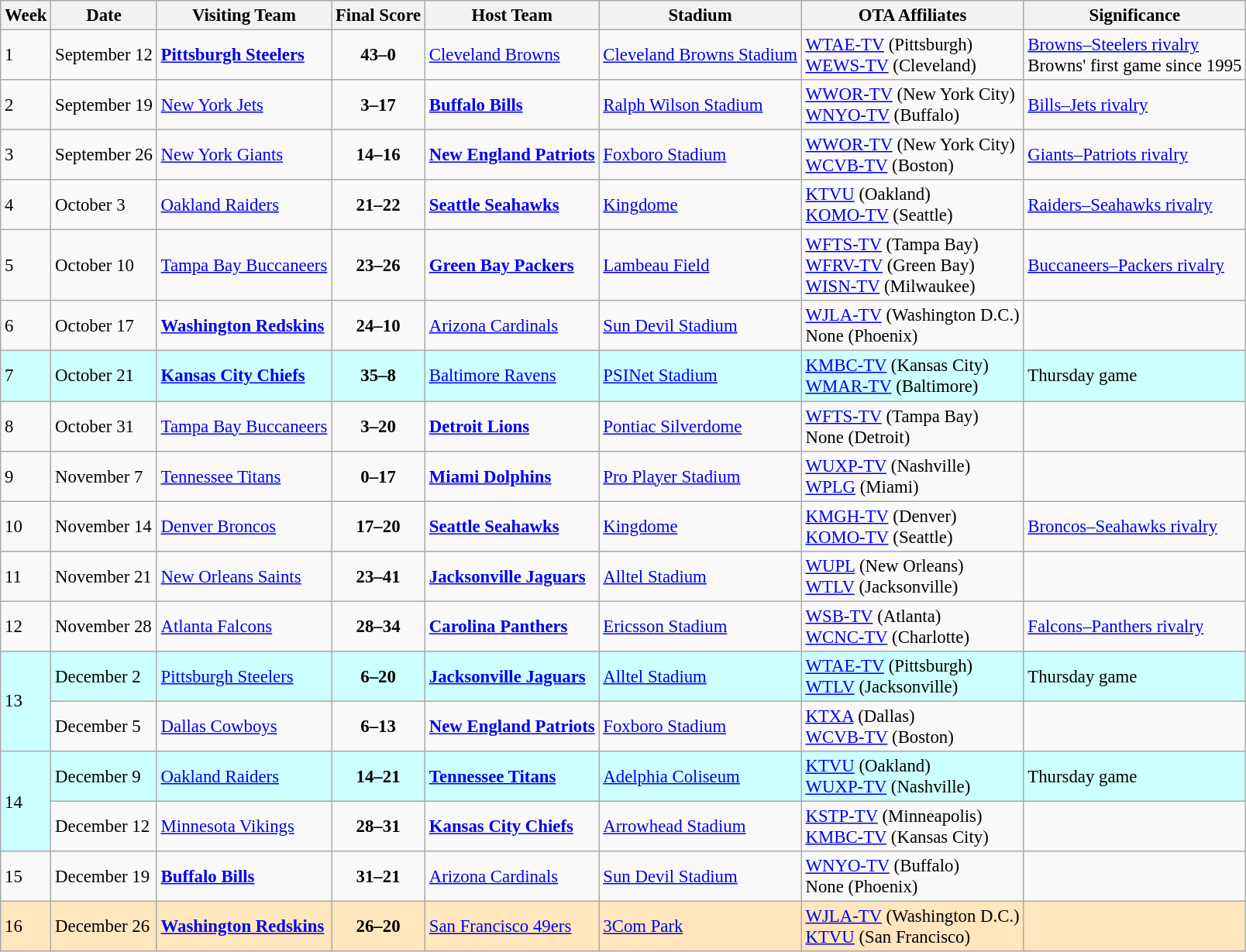<table class="wikitable" style="font-size: 95%;">
<tr>
<th>Week</th>
<th>Date</th>
<th>Visiting Team</th>
<th>Final Score</th>
<th>Host Team</th>
<th>Stadium</th>
<th>OTA Affiliates</th>
<th>Significance</th>
</tr>
<tr>
<td>1</td>
<td>September 12</td>
<td><strong><a href='#'>Pittsburgh Steelers</a></strong></td>
<td align="center"><strong>43–0</strong></td>
<td><a href='#'>Cleveland Browns</a></td>
<td><a href='#'>Cleveland Browns Stadium</a></td>
<td><a href='#'>WTAE-TV</a> (Pittsburgh)<br><a href='#'>WEWS-TV</a> (Cleveland)</td>
<td><a href='#'>Browns–Steelers rivalry</a><br>Browns' first game since 1995</td>
</tr>
<tr>
<td>2</td>
<td>September 19</td>
<td><a href='#'>New York Jets</a></td>
<td align="center"><strong>3–17</strong></td>
<td><strong><a href='#'>Buffalo Bills</a></strong></td>
<td><a href='#'>Ralph Wilson Stadium</a></td>
<td><a href='#'>WWOR-TV</a> (New York City)<br><a href='#'>WNYO-TV</a> (Buffalo)</td>
<td><a href='#'>Bills–Jets rivalry</a></td>
</tr>
<tr>
<td>3</td>
<td>September 26</td>
<td><a href='#'>New York Giants</a></td>
<td align="center"><strong>14–16</strong></td>
<td><strong><a href='#'>New England Patriots</a></strong></td>
<td><a href='#'>Foxboro Stadium</a></td>
<td><a href='#'>WWOR-TV</a> (New York City)<br><a href='#'>WCVB-TV</a> (Boston)</td>
<td><a href='#'>Giants–Patriots rivalry</a></td>
</tr>
<tr>
<td>4</td>
<td>October 3</td>
<td><a href='#'>Oakland Raiders</a></td>
<td align="center"><strong>21–22</strong></td>
<td><strong><a href='#'>Seattle Seahawks</a></strong></td>
<td><a href='#'>Kingdome</a></td>
<td><a href='#'>KTVU</a> (Oakland)<br><a href='#'>KOMO-TV</a> (Seattle)</td>
<td><a href='#'>Raiders–Seahawks rivalry</a></td>
</tr>
<tr>
<td>5</td>
<td>October 10</td>
<td><a href='#'>Tampa Bay Buccaneers</a></td>
<td align="center"><strong>23–26</strong></td>
<td><strong><a href='#'>Green Bay Packers</a></strong></td>
<td><a href='#'>Lambeau Field</a></td>
<td><a href='#'>WFTS-TV</a> (Tampa Bay)<br><a href='#'>WFRV-TV</a> (Green Bay)<br><a href='#'>WISN-TV</a> (Milwaukee)</td>
<td><a href='#'>Buccaneers–Packers rivalry</a></td>
</tr>
<tr>
<td>6</td>
<td>October 17</td>
<td><strong><a href='#'>Washington Redskins</a></strong></td>
<td align="center"><strong>24–10</strong></td>
<td><a href='#'>Arizona Cardinals</a></td>
<td><a href='#'>Sun Devil Stadium</a></td>
<td><a href='#'>WJLA-TV</a> (Washington D.C.)<br>None (Phoenix)</td>
<td></td>
</tr>
<tr bgcolor="#ccffff">
<td>7</td>
<td>October 21</td>
<td><strong><a href='#'>Kansas City Chiefs</a></strong></td>
<td align="center"><strong>35–8</strong></td>
<td><a href='#'>Baltimore Ravens</a></td>
<td><a href='#'>PSINet Stadium</a></td>
<td><a href='#'>KMBC-TV</a> (Kansas City)<br><a href='#'>WMAR-TV</a> (Baltimore)</td>
<td>Thursday game</td>
</tr>
<tr>
<td>8</td>
<td>October 31</td>
<td><a href='#'>Tampa Bay Buccaneers</a></td>
<td align="center"><strong>3–20</strong></td>
<td><strong><a href='#'>Detroit Lions</a></strong></td>
<td><a href='#'>Pontiac Silverdome</a></td>
<td><a href='#'>WFTS-TV</a> (Tampa Bay)<br>None (Detroit)</td>
<td></td>
</tr>
<tr>
<td>9</td>
<td>November 7</td>
<td><a href='#'>Tennessee Titans</a></td>
<td align="center"><strong>0–17</strong></td>
<td><strong><a href='#'>Miami Dolphins</a></strong></td>
<td><a href='#'>Pro Player Stadium</a></td>
<td><a href='#'>WUXP-TV</a> (Nashville)<br><a href='#'>WPLG</a> (Miami)</td>
<td></td>
</tr>
<tr>
<td>10</td>
<td>November 14</td>
<td><a href='#'>Denver Broncos</a></td>
<td align="center"><strong>17–20</strong></td>
<td><strong><a href='#'>Seattle Seahawks</a></strong></td>
<td><a href='#'>Kingdome</a></td>
<td><a href='#'>KMGH-TV</a> (Denver)<br><a href='#'>KOMO-TV</a> (Seattle)</td>
<td><a href='#'>Broncos–Seahawks rivalry</a></td>
</tr>
<tr>
<td>11</td>
<td>November 21</td>
<td><a href='#'>New Orleans Saints</a></td>
<td align="center"><strong>23–41</strong></td>
<td><strong><a href='#'>Jacksonville Jaguars</a></strong></td>
<td><a href='#'>Alltel Stadium</a></td>
<td><a href='#'>WUPL</a> (New Orleans)<br><a href='#'>WTLV</a> (Jacksonville)</td>
<td></td>
</tr>
<tr>
<td>12</td>
<td>November 28</td>
<td><a href='#'>Atlanta Falcons</a></td>
<td align="center"><strong>28–34</strong></td>
<td><strong><a href='#'>Carolina Panthers</a></strong></td>
<td><a href='#'>Ericsson Stadium</a></td>
<td><a href='#'>WSB-TV</a> (Atlanta)<br><a href='#'>WCNC-TV</a> (Charlotte)</td>
<td><a href='#'>Falcons–Panthers rivalry</a></td>
</tr>
<tr bgcolor="#ccffff">
<td rowspan="2">13</td>
<td>December 2</td>
<td><a href='#'>Pittsburgh Steelers</a></td>
<td align="center"><strong>6–20</strong></td>
<td><strong><a href='#'>Jacksonville Jaguars</a></strong></td>
<td><a href='#'>Alltel Stadium</a></td>
<td><a href='#'>WTAE-TV</a> (Pittsburgh)<br><a href='#'>WTLV</a> (Jacksonville)</td>
<td>Thursday game</td>
</tr>
<tr>
<td>December 5</td>
<td><a href='#'>Dallas Cowboys</a></td>
<td align="center"><strong>6–13</strong></td>
<td><strong><a href='#'>New England Patriots</a></strong></td>
<td><a href='#'>Foxboro Stadium</a></td>
<td><a href='#'>KTXA</a> (Dallas)<br><a href='#'>WCVB-TV</a> (Boston)</td>
<td></td>
</tr>
<tr bgcolor="#ccffff">
<td rowspan="2">14</td>
<td>December 9</td>
<td><a href='#'>Oakland Raiders</a></td>
<td align="center"><strong>14–21</strong></td>
<td><strong><a href='#'>Tennessee Titans</a></strong></td>
<td><a href='#'>Adelphia Coliseum</a></td>
<td><a href='#'>KTVU</a> (Oakland)<br><a href='#'>WUXP-TV</a> (Nashville)</td>
<td>Thursday game</td>
</tr>
<tr>
<td>December 12</td>
<td><a href='#'>Minnesota Vikings</a></td>
<td align="center"><strong>28–31</strong></td>
<td><strong><a href='#'>Kansas City Chiefs</a></strong></td>
<td><a href='#'>Arrowhead Stadium</a></td>
<td><a href='#'>KSTP-TV</a> (Minneapolis)<br><a href='#'>KMBC-TV</a> (Kansas City)</td>
<td></td>
</tr>
<tr>
<td>15</td>
<td>December 19</td>
<td><strong><a href='#'>Buffalo Bills</a></strong></td>
<td align="center"><strong>31–21</strong></td>
<td><a href='#'>Arizona Cardinals</a></td>
<td><a href='#'>Sun Devil Stadium</a></td>
<td><a href='#'>WNYO-TV</a> (Buffalo)<br>None (Phoenix)</td>
<td></td>
</tr>
<tr bgcolor="FFE6BD">
<td>16</td>
<td>December 26</td>
<td><strong><a href='#'>Washington Redskins</a></strong></td>
<td align="center"><strong>26–20</strong></td>
<td><a href='#'>San Francisco 49ers</a></td>
<td><a href='#'>3Com Park</a></td>
<td><a href='#'>WJLA-TV</a> (Washington D.C.)<br><a href='#'>KTVU</a> (San Francisco)</td>
<td></td>
</tr>
</table>
